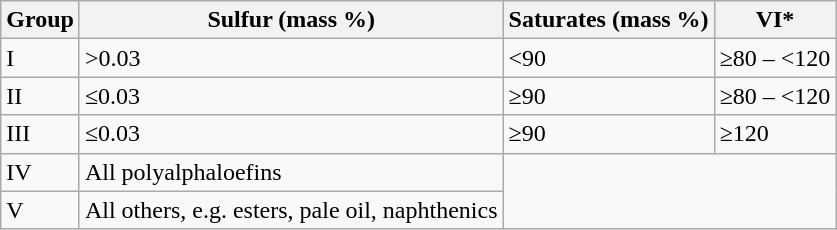<table class="wikitable">
<tr>
<th>Group</th>
<th>Sulfur (mass %)</th>
<th>Saturates (mass %)</th>
<th>VI*</th>
</tr>
<tr>
<td>I</td>
<td>>0.03</td>
<td><90</td>
<td>≥80 – <120</td>
</tr>
<tr>
<td>II</td>
<td>≤0.03</td>
<td>≥90</td>
<td>≥80 – <120</td>
</tr>
<tr>
<td>III</td>
<td>≤0.03</td>
<td>≥90</td>
<td>≥120</td>
</tr>
<tr>
<td>IV</td>
<td>All polyalphaloefins</td>
</tr>
<tr>
<td>V</td>
<td>All others, e.g. esters, pale oil, naphthenics</td>
</tr>
</table>
